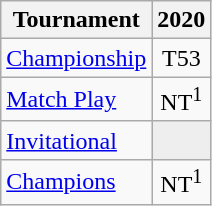<table class="wikitable" style="text-align:center;">
<tr>
<th>Tournament</th>
<th>2020</th>
</tr>
<tr>
<td align="left"><a href='#'>Championship</a></td>
<td>T53</td>
</tr>
<tr>
<td align="left"><a href='#'>Match Play</a></td>
<td>NT<sup>1</sup></td>
</tr>
<tr>
<td align="left"><a href='#'>Invitational</a></td>
<td style="background:#eeeeee;"></td>
</tr>
<tr>
<td align="left"><a href='#'>Champions</a></td>
<td>NT<sup>1</sup></td>
</tr>
</table>
